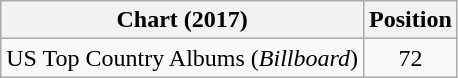<table class="wikitable">
<tr>
<th>Chart (2017)</th>
<th>Position</th>
</tr>
<tr>
<td>US Top Country Albums (<em>Billboard</em>)</td>
<td style="text-align:center">72</td>
</tr>
</table>
